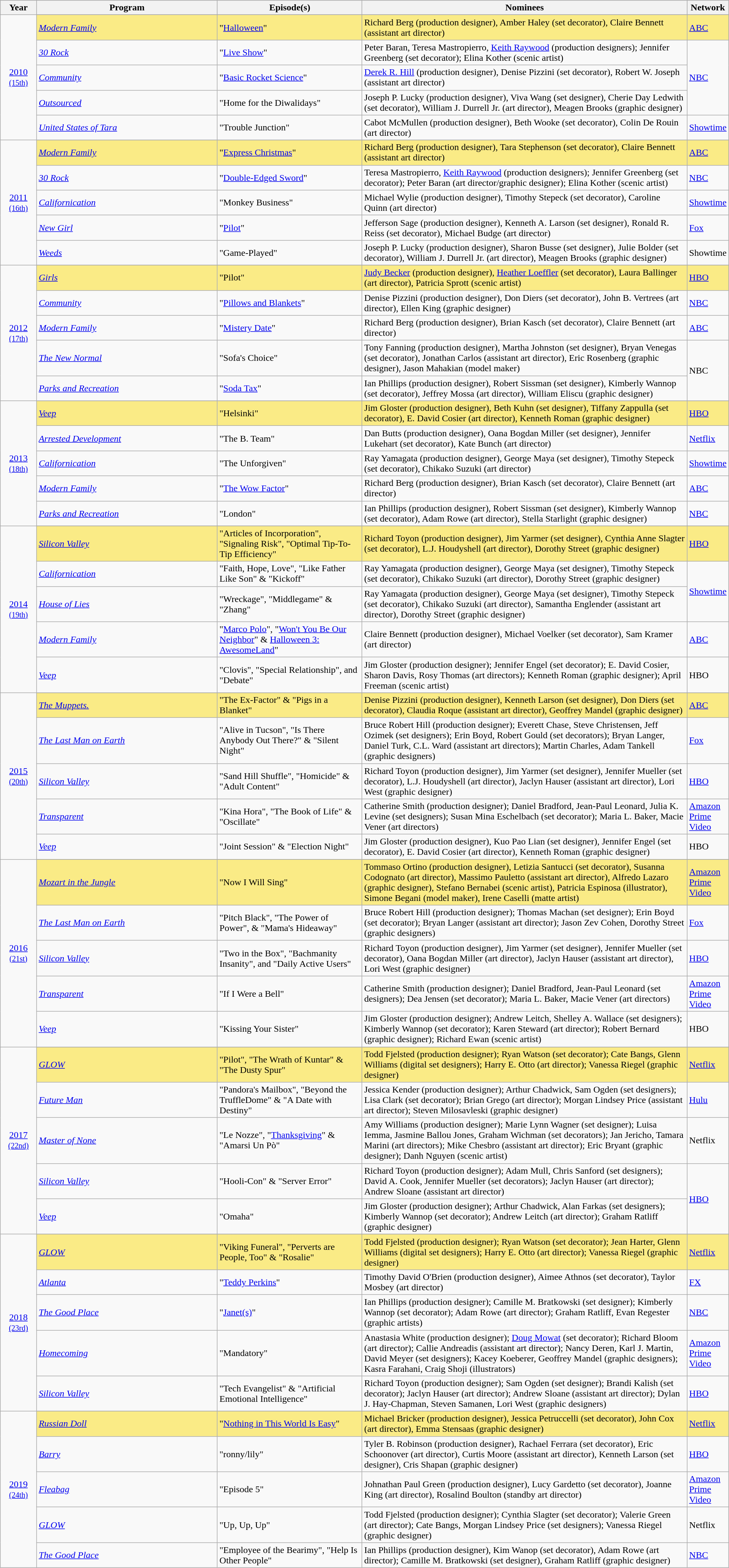<table class="wikitable" style="width:100%">
<tr bgcolor="#bebebe">
<th width="5%">Year</th>
<th width="25%">Program</th>
<th width="20%">Episode(s)</th>
<th width="45%">Nominees</th>
<th width="5%">Network</th>
</tr>
<tr>
<td rowspan=6 style="text-align:center"><a href='#'>2010</a><br><small><a href='#'>(15th)</a></small><br></td>
</tr>
<tr style="background:#FAEB86">
<td><em><a href='#'>Modern Family</a></em></td>
<td>"<a href='#'>Halloween</a>"</td>
<td>Richard Berg (production designer), Amber Haley (set decorator), Claire Bennett (assistant art director)</td>
<td><a href='#'>ABC</a></td>
</tr>
<tr>
<td><em><a href='#'>30 Rock</a></em></td>
<td>"<a href='#'>Live Show</a>"</td>
<td>Peter Baran, Teresa Mastropierro, <a href='#'>Keith Raywood</a> (production designers); Jennifer Greenberg (set decorator); Elina Kother (scenic artist)</td>
<td rowspan="3"><a href='#'>NBC</a></td>
</tr>
<tr>
<td><em><a href='#'>Community</a></em></td>
<td>"<a href='#'>Basic Rocket Science</a>"</td>
<td><a href='#'>Derek R. Hill</a> (production designer), Denise Pizzini (set decorator), Robert W. Joseph (assistant art director)</td>
</tr>
<tr>
<td><em><a href='#'>Outsourced</a></em></td>
<td>"Home for the Diwalidays"</td>
<td>Joseph P. Lucky (production designer), Viva Wang (set designer), Cherie Day Ledwith (set decorator), William J. Durrell Jr. (art director), Meagen Brooks (graphic designer)</td>
</tr>
<tr>
<td><em><a href='#'>United States of Tara</a></em></td>
<td>"Trouble Junction"</td>
<td>Cabot McMullen (production designer), Beth Wooke (set decorator), Colin De Rouin (art director)</td>
<td><a href='#'>Showtime</a></td>
</tr>
<tr>
<td rowspan=6 style="text-align:center"><a href='#'>2011</a><br><small><a href='#'>(16th)</a></small><br></td>
</tr>
<tr style="background:#FAEB86">
<td><em><a href='#'>Modern Family</a></em></td>
<td>"<a href='#'>Express Christmas</a>"</td>
<td>Richard Berg (production designer), Tara Stephenson (set decorator), Claire Bennett (assistant art director)</td>
<td><a href='#'>ABC</a></td>
</tr>
<tr>
<td><em><a href='#'>30 Rock</a></em></td>
<td>"<a href='#'>Double-Edged Sword</a>"</td>
<td>Teresa Mastropierro, <a href='#'>Keith Raywood</a> (production designers); Jennifer Greenberg (set decorator); Peter Baran (art director/graphic designer); Elina Kother (scenic artist)</td>
<td><a href='#'>NBC</a></td>
</tr>
<tr>
<td><em><a href='#'>Californication</a></em></td>
<td>"Monkey Business"</td>
<td>Michael Wylie (production designer), Timothy Stepeck (set decorator), Caroline Quinn (art director)</td>
<td><a href='#'>Showtime</a></td>
</tr>
<tr>
<td><em><a href='#'>New Girl</a></em></td>
<td>"<a href='#'>Pilot</a>"</td>
<td>Jefferson Sage (production designer), Kenneth A. Larson (set designer), Ronald R. Reiss (set decorator), Michael Budge (art director)</td>
<td><a href='#'>Fox</a></td>
</tr>
<tr>
<td><em><a href='#'>Weeds</a></em></td>
<td>"Game-Played"</td>
<td>Joseph P. Lucky (production designer), Sharon Busse (set designer), Julie Bolder (set decorator), William J. Durrell Jr. (art director), Meagen Brooks (graphic designer)</td>
<td>Showtime</td>
</tr>
<tr>
<td rowspan=6 style="text-align:center"><a href='#'>2012</a><br><small><a href='#'>(17th)</a></small><br></td>
</tr>
<tr style="background:#FAEB86">
<td><em><a href='#'>Girls</a></em></td>
<td>"Pilot"</td>
<td><a href='#'>Judy Becker</a> (production designer), <a href='#'>Heather Loeffler</a> (set decorator), Laura Ballinger (art director), Patricia Sprott (scenic artist)</td>
<td><a href='#'>HBO</a></td>
</tr>
<tr>
<td><em><a href='#'>Community</a></em></td>
<td>"<a href='#'>Pillows and Blankets</a>"</td>
<td>Denise Pizzini (production designer), Don Diers (set decorator), John B. Vertrees (art director), Ellen King (graphic designer)</td>
<td><a href='#'>NBC</a></td>
</tr>
<tr>
<td><em><a href='#'>Modern Family</a></em></td>
<td>"<a href='#'>Mistery Date</a>"</td>
<td>Richard Berg (production designer), Brian Kasch (set decorator), Claire Bennett (art director)</td>
<td><a href='#'>ABC</a></td>
</tr>
<tr>
<td><em><a href='#'>The New Normal</a></em></td>
<td>"Sofa's Choice"</td>
<td>Tony Fanning (production designer), Martha Johnston (set designer), Bryan Venegas (set decorator), Jonathan Carlos (assistant art director), Eric Rosenberg (graphic designer), Jason Mahakian (model maker)</td>
<td rowspan="2">NBC</td>
</tr>
<tr>
<td><em><a href='#'>Parks and Recreation</a></em></td>
<td>"<a href='#'>Soda Tax</a>"</td>
<td>Ian Phillips (production designer), Robert Sissman (set designer), Kimberly Wannop (set decorator), Jeffrey Mossa (art director), William Eliscu (graphic designer)</td>
</tr>
<tr>
<td rowspan=6 style="text-align:center"><a href='#'>2013</a><br><small><a href='#'>(18th)</a></small><br></td>
</tr>
<tr style="background:#FAEB86">
<td><em><a href='#'>Veep</a></em></td>
<td>"Helsinki"</td>
<td>Jim Gloster (production designer), Beth Kuhn (set designer), Tiffany Zappulla (set decorator), E. David Cosier (art director), Kenneth Roman (graphic designer)</td>
<td><a href='#'>HBO</a></td>
</tr>
<tr>
<td><em><a href='#'>Arrested Development</a></em></td>
<td>"The B. Team"</td>
<td>Dan Butts (production designer), Oana Bogdan Miller (set designer), Jennifer Lukehart (set decorator), Kate Bunch (art director)</td>
<td><a href='#'>Netflix</a></td>
</tr>
<tr>
<td><em><a href='#'>Californication</a></em></td>
<td>"The Unforgiven"</td>
<td>Ray Yamagata (production designer), George Maya (set designer), Timothy Stepeck (set decorator), Chikako Suzuki (art director)</td>
<td><a href='#'>Showtime</a></td>
</tr>
<tr>
<td><em><a href='#'>Modern Family</a></em></td>
<td>"<a href='#'>The Wow Factor</a>"</td>
<td>Richard Berg (production designer), Brian Kasch (set decorator), Claire Bennett (art director)</td>
<td><a href='#'>ABC</a></td>
</tr>
<tr>
<td><em><a href='#'>Parks and Recreation</a></em></td>
<td>"London"</td>
<td>Ian Phillips (production designer), Robert Sissman (set designer), Kimberly Wannop (set decorator), Adam Rowe (art director), Stella Starlight (graphic designer)</td>
<td><a href='#'>NBC</a></td>
</tr>
<tr>
<td rowspan=6 style="text-align:center"><a href='#'>2014</a><br><small><a href='#'>(19th)</a></small><br></td>
</tr>
<tr style="background:#FAEB86">
<td><em><a href='#'>Silicon Valley</a></em></td>
<td>"Articles of Incorporation", "Signaling Risk", "Optimal Tip-To-Tip Efficiency"</td>
<td>Richard Toyon (production designer), Jim Yarmer (set designer), Cynthia Anne Slagter (set decorator), L.J. Houdyshell (art director), Dorothy Street (graphic designer)</td>
<td><a href='#'>HBO</a></td>
</tr>
<tr>
<td><em><a href='#'>Californication</a></em></td>
<td>"Faith, Hope, Love", "Like Father Like Son" & "Kickoff"</td>
<td>Ray Yamagata (production designer), George Maya (set designer), Timothy Stepeck (set decorator), Chikako Suzuki (art director), Dorothy Street (graphic designer)</td>
<td rowspan="2"><a href='#'>Showtime</a></td>
</tr>
<tr>
<td><em><a href='#'>House of Lies</a></em></td>
<td>"Wreckage", "Middlegame" & "Zhang"</td>
<td>Ray Yamagata (production designer), George Maya (set designer), Timothy Stepeck (set decorator), Chikako Suzuki (art director), Samantha Englender (assistant art director), Dorothy Street (graphic designer)</td>
</tr>
<tr>
<td><em><a href='#'>Modern Family</a></em></td>
<td>"<a href='#'>Marco Polo</a>", "<a href='#'>Won't You Be Our Neighbor</a>" & <a href='#'>Halloween 3: AwesomeLand</a>"</td>
<td>Claire Bennett (production designer), Michael Voelker (set decorator), Sam Kramer (art director)</td>
<td><a href='#'>ABC</a></td>
</tr>
<tr>
<td><em><a href='#'>Veep</a></em></td>
<td>"Clovis", "Special Relationship", and "Debate"</td>
<td>Jim Gloster (production designer); Jennifer Engel (set decorator); E. David Cosier, Sharon Davis, Rosy Thomas (art directors); Kenneth Roman (graphic designer); April Freeman (scenic artist)</td>
<td>HBO</td>
</tr>
<tr>
<td rowspan=6 style="text-align:center"><a href='#'>2015</a><br><small><a href='#'>(20th)</a></small><br></td>
</tr>
<tr style="background:#FAEB86">
<td><em><a href='#'>The Muppets.</a></em></td>
<td>"The Ex-Factor" & "Pigs in a Blanket"</td>
<td>Denise Pizzini (production designer), Kenneth Larson (set designer), Don Diers (set decorator), Claudia Roque (assistant art director), Geoffrey Mandel (graphic designer)</td>
<td><a href='#'>ABC</a></td>
</tr>
<tr>
<td><em><a href='#'>The Last Man on Earth</a></em></td>
<td>"Alive in Tucson", "Is There Anybody Out There?" & "Silent Night"</td>
<td>Bruce Robert Hill (production designer); Everett Chase, Steve Christensen, Jeff Ozimek (set designers); Erin Boyd, Robert Gould (set decorators); Bryan Langer, Daniel Turk, C.L. Ward (assistant art directors); Martin Charles, Adam Tankell (graphic designers)</td>
<td><a href='#'>Fox</a></td>
</tr>
<tr>
<td><em><a href='#'>Silicon Valley</a></em></td>
<td>"Sand Hill Shuffle", "Homicide" & "Adult Content"</td>
<td>Richard Toyon (production designer), Jim Yarmer (set designer), Jennifer Mueller (set decorator), L.J. Houdyshell (art director), Jaclyn Hauser (assistant art director), Lori West (graphic designer)</td>
<td><a href='#'>HBO</a></td>
</tr>
<tr>
<td><em><a href='#'>Transparent</a></em></td>
<td>"Kina Hora", "The Book of Life" & "Oscillate"</td>
<td>Catherine Smith (production designer); Daniel Bradford, Jean-Paul Leonard, Julia K. Levine (set designers); Susan Mina Eschelbach (set decorator); Maria L. Baker, Macie Vener (art directors)</td>
<td><a href='#'>Amazon Prime Video</a></td>
</tr>
<tr>
<td><em><a href='#'>Veep</a></em></td>
<td>"Joint Session" & "Election Night"</td>
<td>Jim Gloster (production designer), Kuo Pao Lian (set designer), Jennifer Engel (set decorator), E. David Cosier (art director), Kenneth Roman (graphic designer)</td>
<td>HBO</td>
</tr>
<tr>
<td rowspan=6 style="text-align:center"><a href='#'>2016</a><br><small><a href='#'>(21st)</a></small><br></td>
</tr>
<tr style="background:#FAEB86">
<td><em><a href='#'>Mozart in the Jungle</a></em></td>
<td>"Now I Will Sing"</td>
<td>Tommaso Ortino (production designer), Letizia Santucci (set decorator), Susanna Codognato (art director), Massimo Pauletto (assistant art director), Alfredo Lazaro (graphic designer), Stefano Bernabei (scenic artist), Patricia Espinosa (illustrator), Simone Begani (model maker), Irene Caselli (matte artist)</td>
<td><a href='#'>Amazon Prime Video</a></td>
</tr>
<tr>
<td><em><a href='#'>The Last Man on Earth</a></em></td>
<td>"Pitch Black", "The Power of Power", & "Mama's Hideaway"</td>
<td>Bruce Robert Hill (production designer); Thomas Machan (set designer); Erin Boyd (set decorator); Bryan Langer (assistant art director); Jason Zev Cohen, Dorothy Street (graphic designers)</td>
<td><a href='#'>Fox</a></td>
</tr>
<tr>
<td><em><a href='#'>Silicon Valley</a></em></td>
<td>"Two in the Box", "Bachmanity Insanity", and "Daily Active Users"</td>
<td>Richard Toyon (production designer), Jim Yarmer (set designer), Jennifer Mueller (set decorator), Oana Bogdan Miller (art director), Jaclyn Hauser (assistant art director), Lori West (graphic designer)</td>
<td><a href='#'>HBO</a></td>
</tr>
<tr>
<td><em><a href='#'>Transparent</a></em></td>
<td>"If I Were a Bell"</td>
<td>Catherine Smith (production designer); Daniel Bradford, Jean-Paul Leonard (set designers); Dea Jensen (set decorator); Maria L. Baker, Macie Vener (art directors)</td>
<td><a href='#'>Amazon Prime Video</a></td>
</tr>
<tr>
<td><em><a href='#'>Veep</a></em></td>
<td>"Kissing Your Sister"</td>
<td>Jim Gloster (production designer); Andrew Leitch, Shelley A. Wallace (set designers); Kimberly Wannop (set decorator); Karen Steward (art director); Robert Bernard (graphic designer); Richard Ewan (scenic artist)</td>
<td>HBO</td>
</tr>
<tr>
<td rowspan=6 style="text-align:center"><a href='#'>2017</a><br><small><a href='#'>(22nd)</a></small><br></td>
</tr>
<tr style="background:#FAEB86">
<td><em><a href='#'>GLOW</a></em></td>
<td>"Pilot", "The Wrath of Kuntar" & "The Dusty Spur"</td>
<td>Todd Fjelsted (production designer); Ryan Watson (set decorator); Cate Bangs, Glenn Williams (digital set designers); Harry E. Otto (art director); Vanessa Riegel (graphic designer)</td>
<td><a href='#'>Netflix</a></td>
</tr>
<tr>
<td><em><a href='#'>Future Man</a></em></td>
<td>"Pandora's Mailbox", "Beyond the TruffleDome" & "A Date with Destiny"</td>
<td>Jessica Kender (production designer); Arthur Chadwick, Sam Ogden (set designers); Lisa Clark (set decorator); Brian Grego (art director); Morgan Lindsey Price (assistant art director); Steven Milosavleski (graphic designer)</td>
<td><a href='#'>Hulu</a></td>
</tr>
<tr>
<td><em><a href='#'>Master of None</a></em></td>
<td>"Le Nozze", "<a href='#'>Thanksgiving</a>" & "Amarsi Un Pò"</td>
<td>Amy Williams (production designer); Marie Lynn Wagner (set designer); Luisa Iemma, Jasmine Ballou Jones, Graham Wichman (set decorators); Jan Jericho, Tamara Marini (art directors); Mike Chesbro (assistant art director); Eric Bryant (graphic designer); Danh Nguyen (scenic artist)</td>
<td>Netflix</td>
</tr>
<tr>
<td><em><a href='#'>Silicon Valley</a></em></td>
<td>"Hooli-Con" & "Server Error"</td>
<td>Richard Toyon (production designer); Adam Mull, Chris Sanford (set designers); David A. Cook, Jennifer Mueller (set decorators); Jaclyn Hauser (art director); Andrew Sloane (assistant art director)</td>
<td rowspan="2"><a href='#'>HBO</a></td>
</tr>
<tr>
<td><em><a href='#'>Veep</a></em></td>
<td>"Omaha"</td>
<td>Jim Gloster (production designer); Arthur Chadwick, Alan Farkas (set designers); Kimberly Wannop (set decorator); Andrew Leitch (art director); Graham Ratliff (graphic designer)</td>
</tr>
<tr>
<td rowspan=6 style="text-align:center"><a href='#'>2018</a><br><small><a href='#'>(23rd)</a></small><br></td>
</tr>
<tr style="background:#FAEB86">
<td><em><a href='#'>GLOW</a></em></td>
<td>"Viking Funeral", "Perverts are People, Too" & "Rosalie"</td>
<td>Todd Fjelsted (production designer); Ryan Watson (set decorator); Jean Harter, Glenn Williams (digital set designers); Harry E. Otto (art director); Vanessa Riegel (graphic designer)</td>
<td><a href='#'>Netflix</a></td>
</tr>
<tr>
<td><em><a href='#'>Atlanta</a></em></td>
<td>"<a href='#'>Teddy Perkins</a>"</td>
<td>Timothy David O'Brien (production designer), Aimee Athnos (set decorator), Taylor Mosbey (art director)</td>
<td><a href='#'>FX</a></td>
</tr>
<tr>
<td><em><a href='#'>The Good Place</a></em></td>
<td>"<a href='#'>Janet(s)</a>"</td>
<td>Ian Phillips (production designer); Camille M. Bratkowski (set designer); Kimberly Wannop (set decorator); Adam Rowe (art director); Graham Ratliff, Evan Regester (graphic artists)</td>
<td><a href='#'>NBC</a></td>
</tr>
<tr>
<td><em><a href='#'>Homecoming</a></em></td>
<td>"Mandatory"</td>
<td>Anastasia White (production designer); <a href='#'>Doug Mowat</a> (set decorator); Richard Bloom (art director); Callie Andreadis (assistant art director); Nancy Deren, Karl J. Martin, David Meyer (set designers); Kacey Koeberer, Geoffrey Mandel (graphic designers); Kasra Farahani, Craig Shoji (illustrators)</td>
<td><a href='#'>Amazon Prime Video</a></td>
</tr>
<tr>
<td><em><a href='#'>Silicon Valley</a></em></td>
<td>"Tech Evangelist" &  "Artificial Emotional Intelligence"</td>
<td>Richard Toyon (production designer); Sam Ogden (set designer); Brandi Kalish (set decorator); Jaclyn Hauser (art director); Andrew Sloane (assistant art director); Dylan J. Hay-Chapman, Steven Samanen, Lori West (graphic designers)</td>
<td><a href='#'>HBO</a></td>
</tr>
<tr>
<td rowspan=6 style="text-align:center"><a href='#'>2019</a><br><small><a href='#'>(24th)</a></small><br></td>
</tr>
<tr style="background:#FAEB86">
<td><em><a href='#'>Russian Doll</a></em></td>
<td>"<a href='#'>Nothing in This World Is Easy</a>"</td>
<td>Michael Bricker (production designer), Jessica Petruccelli (set decorator), John Cox (art director), Emma Stensaas (graphic designer)</td>
<td><a href='#'>Netflix</a></td>
</tr>
<tr>
<td><em><a href='#'>Barry</a></em></td>
<td>"ronny/lily"</td>
<td>Tyler B. Robinson (production designer), Rachael Ferrara (set decorator), Eric Schoonover (art director), Curtis Moore (assistant art director), Kenneth Larson (set designer), Cris Shapan (graphic designer)</td>
<td><a href='#'>HBO</a></td>
</tr>
<tr>
<td><em><a href='#'>Fleabag</a></em></td>
<td>"Episode 5"</td>
<td>Johnathan Paul Green (production designer), Lucy Gardetto (set decorator), Joanne King (art director), Rosalind Boulton (standby art director)</td>
<td><a href='#'>Amazon Prime Video</a></td>
</tr>
<tr>
<td><em><a href='#'>GLOW</a></em></td>
<td>"Up, Up, Up"</td>
<td>Todd Fjelsted (production designer); Cynthia Slagter (set decorator); Valerie Green (art director); Cate Bangs, Morgan Lindsey Price (set designers); Vanessa Riegel (graphic designer)</td>
<td>Netflix</td>
</tr>
<tr>
<td><em><a href='#'>The Good Place</a></em></td>
<td>"Employee of the Bearimy", "Help Is Other People"</td>
<td>Ian Phillips (production designer), Kim Wanop (set decorator), Adam Rowe (art director); Camille M. Bratkowski (set designer), Graham Ratliff (graphic designer)</td>
<td><a href='#'>NBC</a></td>
</tr>
</table>
